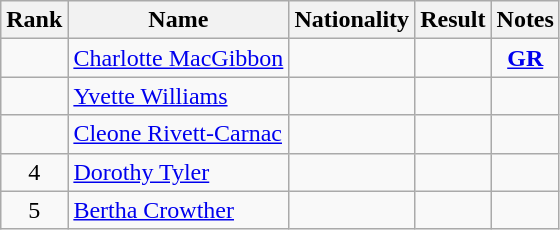<table class="wikitable sortable" style=" text-align:center">
<tr>
<th>Rank</th>
<th>Name</th>
<th>Nationality</th>
<th>Result</th>
<th>Notes</th>
</tr>
<tr>
<td></td>
<td align=left><a href='#'>Charlotte MacGibbon</a></td>
<td align=left></td>
<td></td>
<td><strong><a href='#'>GR</a></strong></td>
</tr>
<tr>
<td></td>
<td align=left><a href='#'>Yvette Williams</a></td>
<td align=left></td>
<td></td>
<td></td>
</tr>
<tr>
<td></td>
<td align=left><a href='#'>Cleone Rivett-Carnac</a></td>
<td align=left></td>
<td></td>
<td></td>
</tr>
<tr>
<td>4</td>
<td align=left><a href='#'>Dorothy Tyler</a></td>
<td align=left></td>
<td></td>
<td></td>
</tr>
<tr>
<td>5</td>
<td align=left><a href='#'>Bertha Crowther</a></td>
<td align=left></td>
<td></td>
<td></td>
</tr>
</table>
